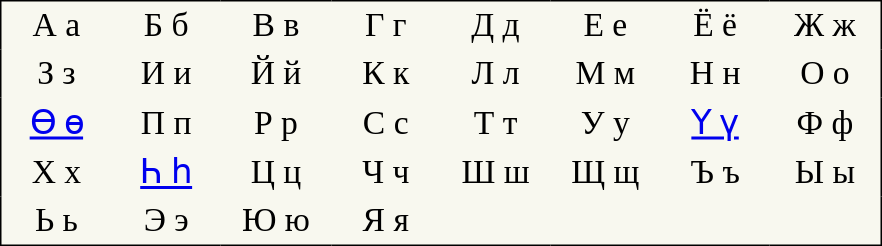<table style="font-family:Arial Unicode MS; font-size:1.4em; border-color:#000000; border-width:1px; border-style:solid; border-collapse:collapse; background-color:#F8F8EF">
<tr>
<td style="width:3em; text-align:center; padding: 3px;">А а</td>
<td style="width:3em; text-align:center; padding: 3px;">Б б</td>
<td style="width:3em; text-align:center; padding: 3px;">В в</td>
<td style="width:3em; text-align:center; padding: 3px;">Г г</td>
<td style="width:3em; text-align:center; padding: 3px;">Д д</td>
<td style="width:3em; text-align:center; padding: 3px;">Е е</td>
<td style="width:3em; text-align:center; padding: 3px;">Ё ё</td>
<td style="width:3em; text-align:center; padding: 3px;">Ж ж</td>
</tr>
<tr>
<td style="width:3em; text-align:center; padding: 3px;">З з</td>
<td style="width:3em; text-align:center; padding: 3px;">И и</td>
<td style="width:3em; text-align:center; padding: 3px;">Й й</td>
<td style="width:3em; text-align:center; padding: 3px;">К к</td>
<td style="width:3em; text-align:center; padding: 3px;">Л л</td>
<td style="width:3em; text-align:center; padding: 3px;">М м</td>
<td style="width:3em; text-align:center; padding: 3px;">Н н</td>
<td style="width:3em; text-align:center; padding: 3px;">О о</td>
</tr>
<tr>
<td style="width:3em; text-align:center; padding: 3px;"><a href='#'>Ө ө</a></td>
<td style="width:3em; text-align:center; padding: 3px;">П п</td>
<td style="width:3em; text-align:center; padding: 3px;">Р р</td>
<td style="width:3em; text-align:center; padding: 3px;">С с</td>
<td style="width:3em; text-align:center; padding: 3px;">Т т</td>
<td style="width:3em; text-align:center; padding: 3px;">У у</td>
<td style="width:3em; text-align:center; padding: 3px;"><a href='#'>Ү ү</a></td>
<td style="width:3em; text-align:center; padding: 3px;">Ф ф</td>
</tr>
<tr>
<td style="width:3em; text-align:center; padding: 3px;">Х х</td>
<td style="width:3em; text-align:center; padding: 3px;"><a href='#'>Һ һ</a></td>
<td style="width:3em; text-align:center; padding: 3px;">Ц ц</td>
<td style="width:3em; text-align:center; padding: 3px;">Ч ч</td>
<td style="width:3em; text-align:center; padding: 3px;">Ш ш</td>
<td style="width:3em; text-align:center; padding: 3px;">Щ щ</td>
<td style="width:3em; text-align:center; padding: 3px;">Ъ ъ</td>
<td style="width:3em; text-align:center; padding: 3px;">Ы ы</td>
</tr>
<tr>
<td style="width:3em; text-align:center; padding: 3px;">Ь ь</td>
<td style="width:3em; text-align:center; padding: 3px;">Э э</td>
<td style="width:3em; text-align:center; padding: 3px;">Ю ю</td>
<td style="width:3em; text-align:center; padding: 3px;">Я я</td>
<td></td>
<td></td>
<td></td>
</tr>
</table>
